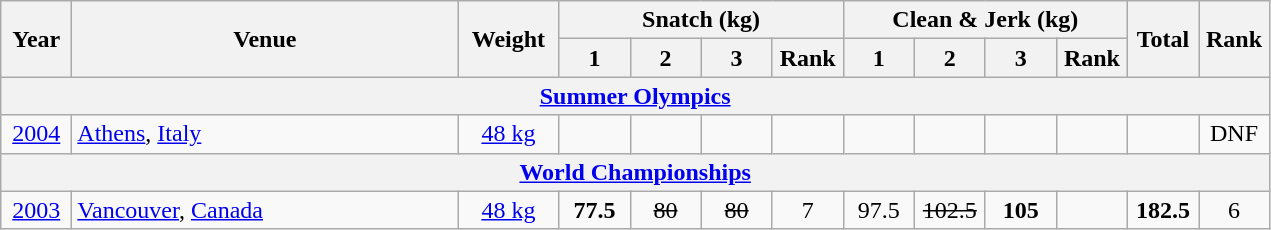<table class = "wikitable" style="text-align:center;">
<tr>
<th rowspan=2 width=40>Year</th>
<th rowspan=2 width=250>Venue</th>
<th rowspan=2 width=60>Weight</th>
<th colspan=4>Snatch (kg)</th>
<th colspan=4>Clean & Jerk (kg)</th>
<th rowspan=2 width=40>Total</th>
<th rowspan=2 width=40>Rank</th>
</tr>
<tr>
<th width=40>1</th>
<th width=40>2</th>
<th width=40>3</th>
<th width=40>Rank</th>
<th width=40>1</th>
<th width=40>2</th>
<th width=40>3</th>
<th width=40>Rank</th>
</tr>
<tr>
<th colspan=13><a href='#'>Summer Olympics</a></th>
</tr>
<tr>
<td><a href='#'>2004</a></td>
<td align=left> <a href='#'>Athens</a>, <a href='#'>Italy</a></td>
<td><a href='#'>48 kg</a></td>
<td></td>
<td></td>
<td></td>
<td></td>
<td></td>
<td></td>
<td></td>
<td></td>
<td></td>
<td>DNF</td>
</tr>
<tr>
<th colspan=13><a href='#'>World Championships</a></th>
</tr>
<tr>
<td><a href='#'>2003</a></td>
<td align=left> <a href='#'>Vancouver</a>, <a href='#'>Canada</a></td>
<td><a href='#'>48 kg</a></td>
<td><strong>77.5</strong></td>
<td><s>80</s></td>
<td><s>80</s></td>
<td>7</td>
<td>97.5</td>
<td><s>102.5</s></td>
<td><strong>105</strong></td>
<td></td>
<td><strong>182.5</strong></td>
<td>6</td>
</tr>
</table>
